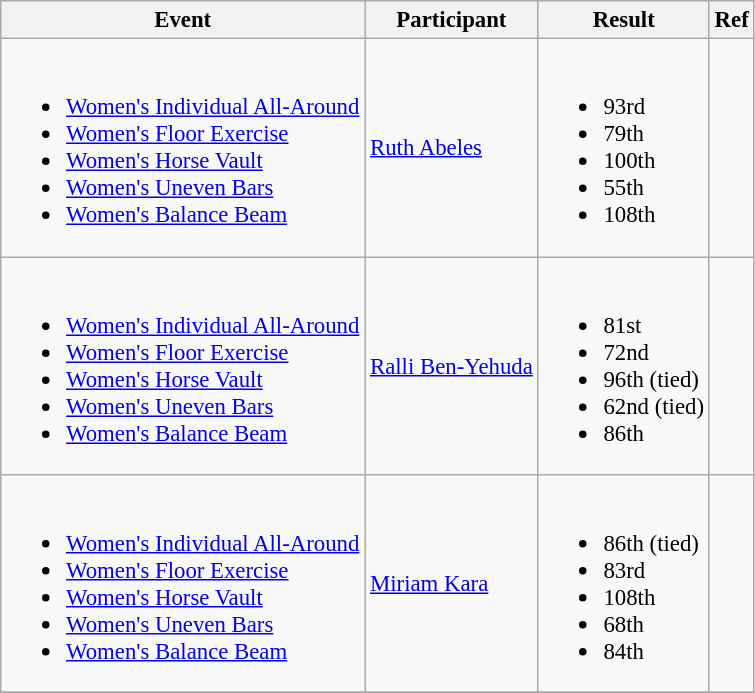<table class="wikitable" style="font-size: 95%;">
<tr>
<th>Event</th>
<th>Participant</th>
<th>Result</th>
<th>Ref</th>
</tr>
<tr>
<td><br><ul><li><a href='#'>Women's Individual All-Around</a></li><li><a href='#'>Women's Floor Exercise</a></li><li><a href='#'>Women's Horse Vault</a></li><li><a href='#'>Women's Uneven Bars</a></li><li><a href='#'>Women's Balance Beam</a></li></ul></td>
<td><a href='#'>Ruth Abeles</a></td>
<td><br><ul><li>93rd</li><li>79th</li><li>100th</li><li>55th</li><li>108th</li></ul></td>
<td></td>
</tr>
<tr>
<td><br><ul><li><a href='#'>Women's Individual All-Around</a></li><li><a href='#'>Women's Floor Exercise</a></li><li><a href='#'>Women's Horse Vault</a></li><li><a href='#'>Women's Uneven Bars</a></li><li><a href='#'>Women's Balance Beam</a></li></ul></td>
<td><a href='#'>Ralli Ben-Yehuda</a></td>
<td><br><ul><li>81st</li><li>72nd</li><li>96th (tied)</li><li>62nd (tied)</li><li>86th</li></ul></td>
<td></td>
</tr>
<tr>
<td><br><ul><li><a href='#'>Women's Individual All-Around</a></li><li><a href='#'>Women's Floor Exercise</a></li><li><a href='#'>Women's Horse Vault</a></li><li><a href='#'>Women's Uneven Bars</a></li><li><a href='#'>Women's Balance Beam</a></li></ul></td>
<td><a href='#'>Miriam Kara</a></td>
<td><br><ul><li>86th (tied)</li><li>83rd</li><li>108th</li><li>68th</li><li>84th</li></ul></td>
<td></td>
</tr>
<tr>
</tr>
</table>
